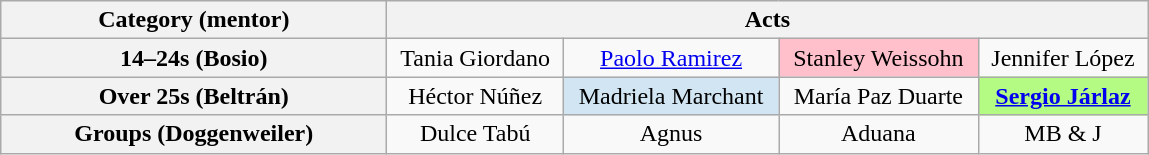<table class="wikitable" style="text-align:center">
<tr>
<th width="250">Category (mentor)</th>
<th colspan="4" width="500">Acts</th>
</tr>
<tr>
<th>14–24s (Bosio)</th>
<td>Tania Giordano</td>
<td><a href='#'>Paolo Ramirez</a></td>
<td style="background:pink">Stanley Weissohn</td>
<td>Jennifer López</td>
</tr>
<tr>
<th>Over 25s (Beltrán)</th>
<td>Héctor Núñez</td>
<td style="background:#D1E5F3">Madriela Marchant</td>
<td>María Paz Duarte</td>
<td style="background:#B4FB84"><strong><a href='#'>Sergio Járlaz</a></strong></td>
</tr>
<tr>
<th>Groups (Doggenweiler)</th>
<td>Dulce Tabú</td>
<td>Agnus</td>
<td>Aduana</td>
<td>MB & J</td>
</tr>
</table>
